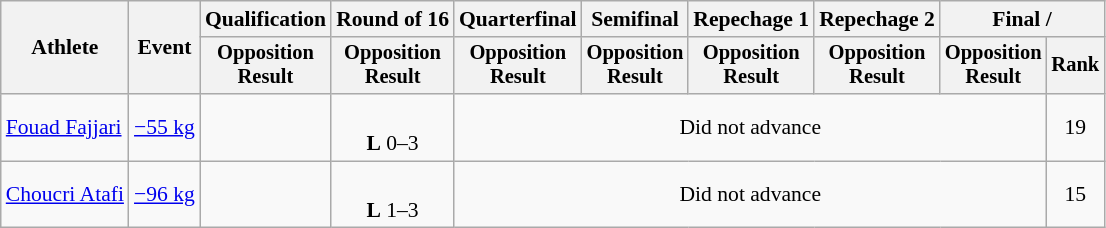<table class="wikitable" style="font-size:90%">
<tr>
<th rowspan="2">Athlete</th>
<th rowspan="2">Event</th>
<th>Qualification</th>
<th>Round of 16</th>
<th>Quarterfinal</th>
<th>Semifinal</th>
<th>Repechage 1</th>
<th>Repechage 2</th>
<th colspan=2>Final / </th>
</tr>
<tr style="font-size: 95%">
<th>Opposition<br>Result</th>
<th>Opposition<br>Result</th>
<th>Opposition<br>Result</th>
<th>Opposition<br>Result</th>
<th>Opposition<br>Result</th>
<th>Opposition<br>Result</th>
<th>Opposition<br>Result</th>
<th>Rank</th>
</tr>
<tr align=center>
<td align=left><a href='#'>Fouad Fajjari</a></td>
<td align=left><a href='#'>−55 kg</a></td>
<td></td>
<td><br><strong>L</strong> 0–3 <sup></sup></td>
<td colspan=5>Did not advance</td>
<td>19</td>
</tr>
<tr align=center>
<td align=left><a href='#'>Choucri Atafi</a></td>
<td align=left><a href='#'>−96 kg</a></td>
<td></td>
<td><br><strong>L</strong> 1–3 <sup></sup></td>
<td colspan=5>Did not advance</td>
<td>15</td>
</tr>
</table>
